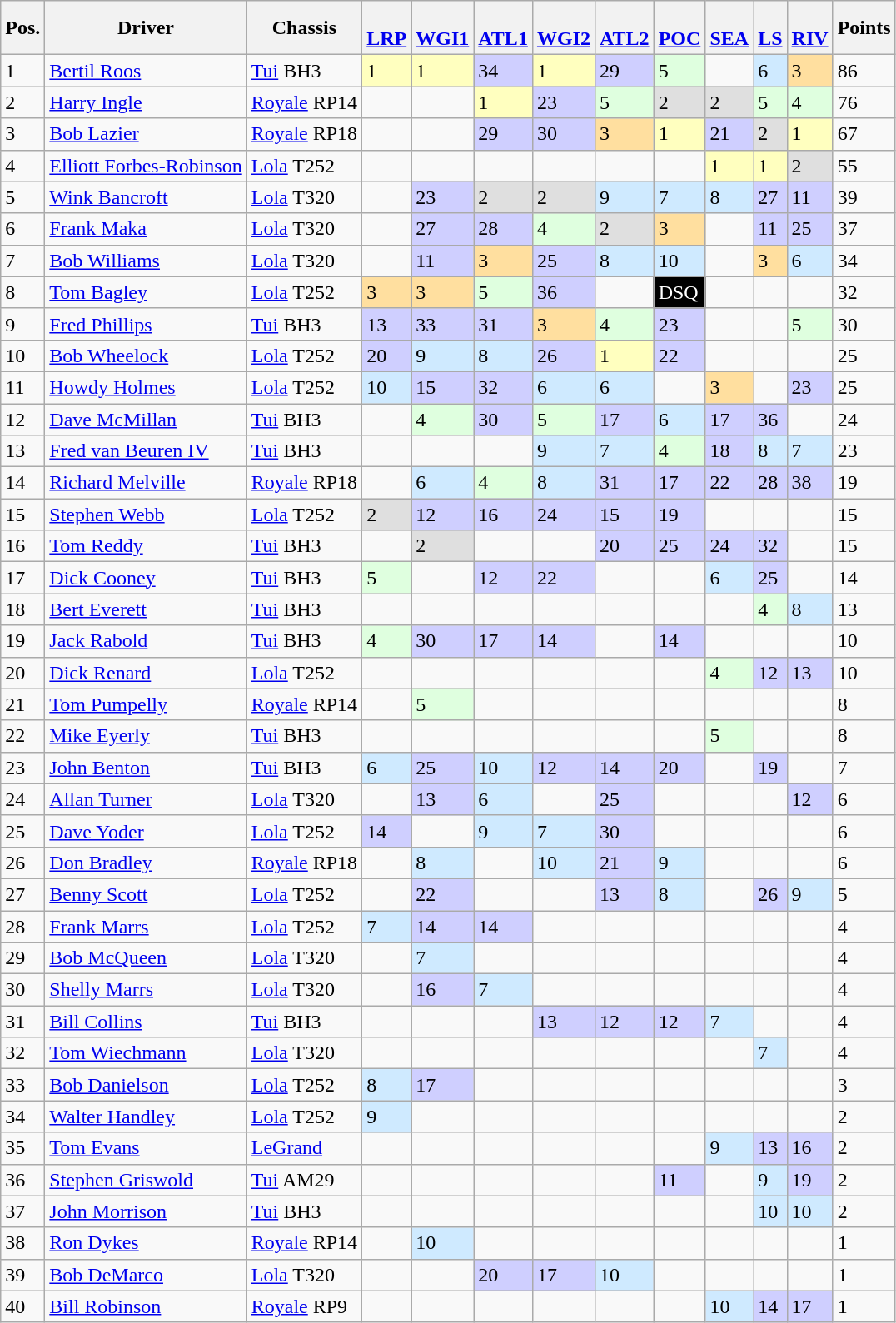<table class="wikitable">
<tr>
<th>Pos.</th>
<th>Driver</th>
<th>Chassis</th>
<th> <br> <a href='#'>LRP</a></th>
<th> <br> <a href='#'>WGI1</a></th>
<th> <br> <a href='#'>ATL1</a></th>
<th> <br> <a href='#'>WGI2</a></th>
<th> <br> <a href='#'>ATL2</a></th>
<th> <br> <a href='#'>POC</a></th>
<th> <br> <a href='#'>SEA</a></th>
<th> <br> <a href='#'>LS</a></th>
<th> <br> <a href='#'>RIV</a></th>
<th>Points</th>
</tr>
<tr>
<td>1</td>
<td> <a href='#'>Bertil Roos</a></td>
<td><a href='#'>Tui</a> BH3</td>
<td style="background:#FFFFBF;">1</td>
<td style="background:#FFFFBF;">1</td>
<td style="background:#CFCFFF;">34</td>
<td style="background:#FFFFBF;">1</td>
<td style="background:#CFCFFF;">29</td>
<td style="background:#DFFFDF;">5</td>
<td></td>
<td style="background:#CFEAFF;">6</td>
<td style="background:#FFDF9F;">3</td>
<td>86</td>
</tr>
<tr>
<td>2</td>
<td> <a href='#'>Harry Ingle</a></td>
<td><a href='#'>Royale</a> RP14</td>
<td></td>
<td></td>
<td style="background:#FFFFBF;">1</td>
<td style="background:#CFCFFF;">23</td>
<td style="background:#DFFFDF;">5</td>
<td style="background:#DFDFDF;">2</td>
<td style="background:#DFDFDF;">2</td>
<td style="background:#DFFFDF;">5</td>
<td style="background:#DFFFDF;">4</td>
<td>76</td>
</tr>
<tr>
<td>3</td>
<td> <a href='#'>Bob Lazier</a></td>
<td><a href='#'>Royale</a> RP18</td>
<td></td>
<td></td>
<td style="background:#CFCFFF;">29</td>
<td style="background:#CFCFFF;">30</td>
<td style="background:#FFDF9F;">3</td>
<td style="background:#FFFFBF;">1</td>
<td style="background:#CFCFFF;">21</td>
<td style="background:#DFDFDF;">2</td>
<td style="background:#FFFFBF;">1</td>
<td>67</td>
</tr>
<tr>
<td>4</td>
<td> <a href='#'>Elliott Forbes-Robinson</a></td>
<td><a href='#'>Lola</a> T252</td>
<td></td>
<td></td>
<td></td>
<td></td>
<td></td>
<td></td>
<td style="background:#FFFFBF;">1</td>
<td style="background:#FFFFBF;">1</td>
<td style="background:#DFDFDF;">2</td>
<td>55</td>
</tr>
<tr>
<td>5</td>
<td> <a href='#'>Wink Bancroft</a></td>
<td><a href='#'>Lola</a> T320</td>
<td></td>
<td style="background:#CFCFFF;">23</td>
<td style="background:#DFDFDF;">2</td>
<td style="background:#DFDFDF;">2</td>
<td style="background:#CFEAFF;">9</td>
<td style="background:#CFEAFF;">7</td>
<td style="background:#CFEAFF;">8</td>
<td style="background:#CFCFFF;">27</td>
<td style="background:#CFCFFF;">11</td>
<td>39</td>
</tr>
<tr>
<td>6</td>
<td> <a href='#'>Frank Maka</a></td>
<td><a href='#'>Lola</a> T320</td>
<td></td>
<td style="background:#CFCFFF;">27</td>
<td style="background:#CFCFFF;">28</td>
<td style="background:#DFFFDF;">4</td>
<td style="background:#DFDFDF;">2</td>
<td style="background:#FFDF9F;">3</td>
<td></td>
<td style="background:#CFCFFF;">11</td>
<td style="background:#CFCFFF;">25</td>
<td>37</td>
</tr>
<tr>
<td>7</td>
<td> <a href='#'>Bob Williams</a></td>
<td><a href='#'>Lola</a> T320</td>
<td></td>
<td style="background:#CFCFFF;">11</td>
<td style="background:#FFDF9F;">3</td>
<td style="background:#CFCFFF;">25</td>
<td style="background:#CFEAFF;">8</td>
<td style="background:#CFEAFF;">10</td>
<td></td>
<td style="background:#FFDF9F;">3</td>
<td style="background:#CFEAFF;">6</td>
<td>34</td>
</tr>
<tr>
<td>8</td>
<td> <a href='#'>Tom Bagley</a></td>
<td><a href='#'>Lola</a> T252</td>
<td style="background:#FFDF9F;">3</td>
<td style="background:#FFDF9F;">3</td>
<td style="background:#DFFFDF;">5</td>
<td style="background:#CFCFFF;">36</td>
<td></td>
<td style="background:#000; color:white;">DSQ</td>
<td></td>
<td></td>
<td></td>
<td>32</td>
</tr>
<tr>
<td>9</td>
<td> <a href='#'>Fred Phillips</a></td>
<td><a href='#'>Tui</a> BH3</td>
<td style="background:#CFCFFF;">13</td>
<td style="background:#CFCFFF;">33</td>
<td style="background:#CFCFFF;">31</td>
<td style="background:#FFDF9F;">3</td>
<td style="background:#DFFFDF;">4</td>
<td style="background:#CFCFFF;">23</td>
<td></td>
<td></td>
<td style="background:#DFFFDF;">5</td>
<td>30</td>
</tr>
<tr>
<td>10</td>
<td> <a href='#'>Bob Wheelock</a></td>
<td><a href='#'>Lola</a> T252</td>
<td style="background:#CFCFFF;">20</td>
<td style="background:#CFEAFF;">9</td>
<td style="background:#CFEAFF;">8</td>
<td style="background:#CFCFFF;">26</td>
<td style="background:#FFFFBF;">1</td>
<td style="background:#CFCFFF;">22</td>
<td></td>
<td></td>
<td></td>
<td>25</td>
</tr>
<tr>
<td>11</td>
<td> <a href='#'>Howdy Holmes</a></td>
<td><a href='#'>Lola</a> T252</td>
<td style="background:#CFEAFF;">10</td>
<td style="background:#CFCFFF;">15</td>
<td style="background:#CFCFFF;">32</td>
<td style="background:#CFEAFF;">6</td>
<td style="background:#CFEAFF;">6</td>
<td></td>
<td style="background:#FFDF9F;">3</td>
<td></td>
<td style="background:#CFCFFF;">23</td>
<td>25</td>
</tr>
<tr>
<td>12</td>
<td> <a href='#'>Dave McMillan</a></td>
<td><a href='#'>Tui</a> BH3</td>
<td></td>
<td style="background:#DFFFDF;">4</td>
<td style="background:#CFCFFF;">30</td>
<td style="background:#DFFFDF;">5</td>
<td style="background:#CFCFFF;">17</td>
<td style="background:#CFEAFF;">6</td>
<td style="background:#CFCFFF;">17</td>
<td style="background:#CFCFFF;">36</td>
<td></td>
<td>24</td>
</tr>
<tr>
<td>13</td>
<td> <a href='#'>Fred van Beuren IV</a></td>
<td><a href='#'>Tui</a> BH3</td>
<td></td>
<td></td>
<td></td>
<td style="background:#CFEAFF;">9</td>
<td style="background:#CFEAFF;">7</td>
<td style="background:#DFFFDF;">4</td>
<td style="background:#CFCFFF;">18</td>
<td style="background:#CFEAFF;">8</td>
<td style="background:#CFEAFF;">7</td>
<td>23</td>
</tr>
<tr>
<td>14</td>
<td> <a href='#'>Richard Melville</a></td>
<td><a href='#'>Royale</a> RP18</td>
<td></td>
<td style="background:#CFEAFF;">6</td>
<td style="background:#DFFFDF;">4</td>
<td style="background:#CFEAFF;">8</td>
<td style="background:#CFCFFF;">31</td>
<td style="background:#CFCFFF;">17</td>
<td style="background:#CFCFFF;">22</td>
<td style="background:#CFCFFF;">28</td>
<td style="background:#CFCFFF;">38</td>
<td>19</td>
</tr>
<tr>
<td>15</td>
<td> <a href='#'>Stephen Webb</a></td>
<td><a href='#'>Lola</a> T252</td>
<td style="background:#DFDFDF;">2</td>
<td style="background:#CFCFFF;">12</td>
<td style="background:#CFCFFF;">16</td>
<td style="background:#CFCFFF;">24</td>
<td style="background:#CFCFFF;">15</td>
<td style="background:#CFCFFF;">19</td>
<td></td>
<td></td>
<td></td>
<td>15</td>
</tr>
<tr>
<td>16</td>
<td> <a href='#'>Tom Reddy</a></td>
<td><a href='#'>Tui</a> BH3</td>
<td></td>
<td style="background:#DFDFDF;">2</td>
<td></td>
<td></td>
<td style="background:#CFCFFF;">20</td>
<td style="background:#CFCFFF;">25</td>
<td style="background:#CFCFFF;">24</td>
<td style="background:#CFCFFF;">32</td>
<td></td>
<td>15</td>
</tr>
<tr>
<td>17</td>
<td> <a href='#'>Dick Cooney</a></td>
<td><a href='#'>Tui</a> BH3</td>
<td style="background:#DFFFDF;">5</td>
<td></td>
<td style="background:#CFCFFF;">12</td>
<td style="background:#CFCFFF;">22</td>
<td></td>
<td></td>
<td style="background:#CFEAFF;">6</td>
<td style="background:#CFCFFF;">25</td>
<td></td>
<td>14</td>
</tr>
<tr>
<td>18</td>
<td> <a href='#'>Bert Everett</a></td>
<td><a href='#'>Tui</a> BH3</td>
<td></td>
<td></td>
<td></td>
<td></td>
<td></td>
<td></td>
<td></td>
<td style="background:#DFFFDF;">4</td>
<td style="background:#CFEAFF;">8</td>
<td>13</td>
</tr>
<tr>
<td>19</td>
<td> <a href='#'>Jack Rabold</a></td>
<td><a href='#'>Tui</a> BH3</td>
<td style="background:#DFFFDF;">4</td>
<td style="background:#CFCFFF;">30</td>
<td style="background:#CFCFFF;">17</td>
<td style="background:#CFCFFF;">14</td>
<td></td>
<td style="background:#CFCFFF;">14</td>
<td></td>
<td></td>
<td></td>
<td>10</td>
</tr>
<tr>
<td>20</td>
<td> <a href='#'>Dick Renard</a></td>
<td><a href='#'>Lola</a> T252</td>
<td></td>
<td></td>
<td></td>
<td></td>
<td></td>
<td></td>
<td style="background:#DFFFDF;">4</td>
<td style="background:#CFCFFF;">12</td>
<td style="background:#CFCFFF;">13</td>
<td>10</td>
</tr>
<tr>
<td>21</td>
<td> <a href='#'>Tom Pumpelly</a></td>
<td><a href='#'>Royale</a> RP14</td>
<td></td>
<td style="background:#DFFFDF;">5</td>
<td></td>
<td></td>
<td></td>
<td></td>
<td></td>
<td></td>
<td></td>
<td>8</td>
</tr>
<tr>
<td>22</td>
<td> <a href='#'>Mike Eyerly</a></td>
<td><a href='#'>Tui</a> BH3</td>
<td></td>
<td></td>
<td></td>
<td></td>
<td></td>
<td></td>
<td style="background:#DFFFDF;">5</td>
<td></td>
<td></td>
<td>8</td>
</tr>
<tr>
<td>23</td>
<td> <a href='#'>John Benton</a></td>
<td><a href='#'>Tui</a> BH3</td>
<td style="background:#CFEAFF;">6</td>
<td style="background:#CFCFFF;">25</td>
<td style="background:#CFEAFF;">10</td>
<td style="background:#CFCFFF;">12</td>
<td style="background:#CFCFFF;">14</td>
<td style="background:#CFCFFF;">20</td>
<td></td>
<td style="background:#CFCFFF;">19</td>
<td></td>
<td>7</td>
</tr>
<tr>
<td>24</td>
<td> <a href='#'>Allan Turner</a></td>
<td><a href='#'>Lola</a> T320</td>
<td></td>
<td style="background:#CFCFFF;">13</td>
<td style="background:#CFEAFF;">6</td>
<td></td>
<td style="background:#CFCFFF;">25</td>
<td></td>
<td></td>
<td></td>
<td style="background:#CFCFFF;">12</td>
<td>6</td>
</tr>
<tr>
<td>25</td>
<td> <a href='#'>Dave Yoder</a></td>
<td><a href='#'>Lola</a> T252</td>
<td style="background:#CFCFFF;">14</td>
<td></td>
<td style="background:#CFEAFF;">9</td>
<td style="background:#CFEAFF;">7</td>
<td style="background:#CFCFFF;">30</td>
<td></td>
<td></td>
<td></td>
<td></td>
<td>6</td>
</tr>
<tr>
<td>26</td>
<td> <a href='#'>Don Bradley</a></td>
<td><a href='#'>Royale</a> RP18</td>
<td></td>
<td style="background:#CFEAFF;">8</td>
<td></td>
<td style="background:#CFEAFF;">10</td>
<td style="background:#CFCFFF;">21</td>
<td style="background:#CFEAFF;">9</td>
<td></td>
<td></td>
<td></td>
<td>6</td>
</tr>
<tr>
<td>27</td>
<td> <a href='#'>Benny Scott</a></td>
<td><a href='#'>Lola</a> T252</td>
<td></td>
<td style="background:#CFCFFF;">22</td>
<td></td>
<td></td>
<td style="background:#CFCFFF;">13</td>
<td style="background:#CFEAFF;">8</td>
<td></td>
<td style="background:#CFCFFF;">26</td>
<td style="background:#CFEAFF;">9</td>
<td>5</td>
</tr>
<tr>
<td>28</td>
<td> <a href='#'>Frank Marrs</a></td>
<td><a href='#'>Lola</a> T252</td>
<td style="background:#CFEAFF;">7</td>
<td style="background:#CFCFFF;">14</td>
<td style="background:#CFCFFF;">14</td>
<td></td>
<td></td>
<td></td>
<td></td>
<td></td>
<td></td>
<td>4</td>
</tr>
<tr>
<td>29</td>
<td> <a href='#'>Bob McQueen</a></td>
<td><a href='#'>Lola</a> T320</td>
<td></td>
<td style="background:#CFEAFF;">7</td>
<td></td>
<td></td>
<td></td>
<td></td>
<td></td>
<td></td>
<td></td>
<td>4</td>
</tr>
<tr>
<td>30</td>
<td> <a href='#'>Shelly Marrs</a></td>
<td><a href='#'>Lola</a> T320</td>
<td></td>
<td style="background:#CFCFFF;">16</td>
<td style="background:#CFEAFF;">7</td>
<td></td>
<td></td>
<td></td>
<td></td>
<td></td>
<td></td>
<td>4</td>
</tr>
<tr>
<td>31</td>
<td> <a href='#'>Bill Collins</a></td>
<td><a href='#'>Tui</a> BH3</td>
<td></td>
<td></td>
<td></td>
<td style="background:#CFCFFF;">13</td>
<td style="background:#CFCFFF;">12</td>
<td style="background:#CFCFFF;">12</td>
<td style="background:#CFEAFF;">7</td>
<td></td>
<td></td>
<td>4</td>
</tr>
<tr>
<td>32</td>
<td> <a href='#'>Tom Wiechmann</a></td>
<td><a href='#'>Lola</a> T320</td>
<td></td>
<td></td>
<td></td>
<td></td>
<td></td>
<td></td>
<td></td>
<td style="background:#CFEAFF;">7</td>
<td></td>
<td>4</td>
</tr>
<tr>
<td>33</td>
<td> <a href='#'>Bob Danielson</a></td>
<td><a href='#'>Lola</a> T252</td>
<td style="background:#CFEAFF;">8</td>
<td style="background:#CFCFFF;">17</td>
<td></td>
<td></td>
<td></td>
<td></td>
<td></td>
<td></td>
<td></td>
<td>3</td>
</tr>
<tr>
<td>34</td>
<td> <a href='#'>Walter Handley</a></td>
<td><a href='#'>Lola</a> T252</td>
<td style="background:#CFEAFF;">9</td>
<td></td>
<td></td>
<td></td>
<td></td>
<td></td>
<td></td>
<td></td>
<td></td>
<td>2</td>
</tr>
<tr>
<td>35</td>
<td> <a href='#'>Tom Evans</a></td>
<td><a href='#'>LeGrand</a></td>
<td></td>
<td></td>
<td></td>
<td></td>
<td></td>
<td></td>
<td style="background:#CFEAFF;">9</td>
<td style="background:#CFCFFF;">13</td>
<td style="background:#CFCFFF;">16</td>
<td>2</td>
</tr>
<tr>
<td>36</td>
<td> <a href='#'>Stephen Griswold</a></td>
<td><a href='#'>Tui</a> AM29</td>
<td></td>
<td></td>
<td></td>
<td></td>
<td></td>
<td style="background:#CFCFFF;">11</td>
<td></td>
<td style="background:#CFEAFF;">9</td>
<td style="background:#CFCFFF;">19</td>
<td>2</td>
</tr>
<tr>
<td>37</td>
<td> <a href='#'>John Morrison</a></td>
<td><a href='#'>Tui</a> BH3</td>
<td></td>
<td></td>
<td></td>
<td></td>
<td></td>
<td></td>
<td></td>
<td style="background:#CFEAFF;">10</td>
<td style="background:#CFEAFF;">10</td>
<td>2</td>
</tr>
<tr>
<td>38</td>
<td> <a href='#'>Ron Dykes</a></td>
<td><a href='#'>Royale</a> RP14</td>
<td></td>
<td style="background:#CFEAFF;">10</td>
<td></td>
<td></td>
<td></td>
<td></td>
<td></td>
<td></td>
<td></td>
<td>1</td>
</tr>
<tr>
<td>39</td>
<td> <a href='#'>Bob DeMarco</a></td>
<td><a href='#'>Lola</a> T320</td>
<td></td>
<td></td>
<td style="background:#CFCFFF;">20</td>
<td style="background:#CFCFFF;">17</td>
<td style="background:#CFEAFF;">10</td>
<td></td>
<td></td>
<td></td>
<td></td>
<td>1</td>
</tr>
<tr>
<td>40</td>
<td> <a href='#'>Bill Robinson</a></td>
<td><a href='#'>Royale</a> RP9</td>
<td></td>
<td></td>
<td></td>
<td></td>
<td></td>
<td></td>
<td style="background:#CFEAFF;">10</td>
<td style="background:#CFCFFF;">14</td>
<td style="background:#CFCFFF;">17</td>
<td>1</td>
</tr>
</table>
